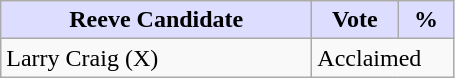<table class="wikitable">
<tr>
<th style="background:#ddf; width:200px;">Reeve Candidate</th>
<th style="background:#ddf; width:50px;">Vote</th>
<th style="background:#ddf; width:30px;">%</th>
</tr>
<tr>
<td>Larry Craig (X)</td>
<td colspan="2">Acclaimed</td>
</tr>
</table>
